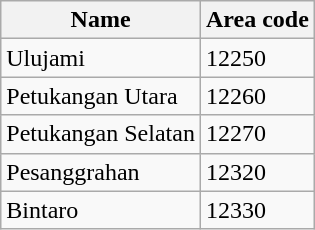<table class=wikitable>
<tr>
<th>Name</th>
<th>Area code</th>
</tr>
<tr>
<td>Ulujami</td>
<td>12250</td>
</tr>
<tr>
<td>Petukangan Utara</td>
<td>12260</td>
</tr>
<tr>
<td>Petukangan Selatan</td>
<td>12270</td>
</tr>
<tr>
<td>Pesanggrahan</td>
<td>12320</td>
</tr>
<tr>
<td>Bintaro</td>
<td>12330</td>
</tr>
</table>
